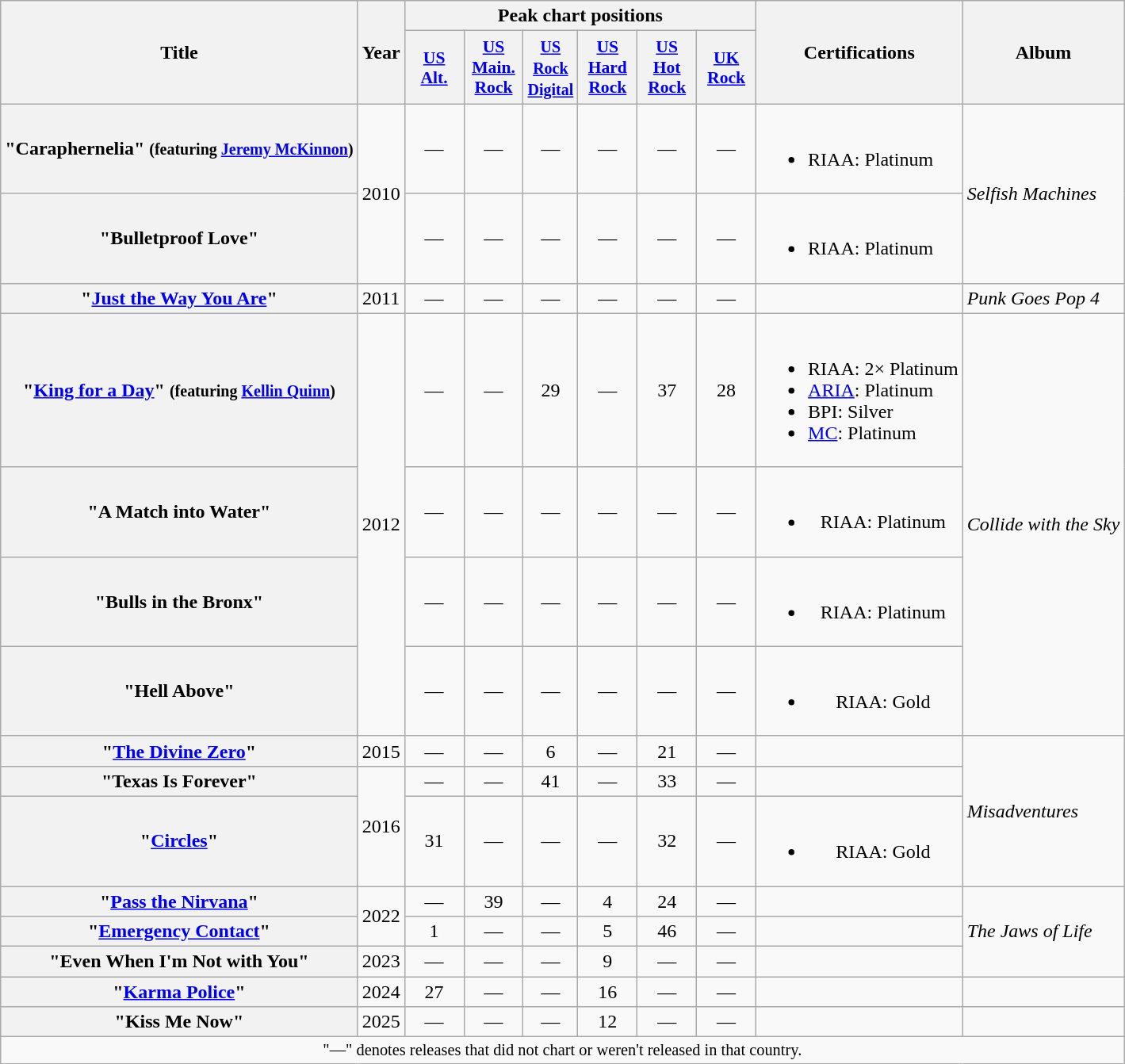<table class="wikitable plainrowheaders" style="text-align:center;">
<tr>
<th scope=col rowspan="2">Title</th>
<th scope=col rowspan="2">Year</th>
<th scope=col colspan="6">Peak chart positions</th>
<th scope=col rowspan="2">Certifications</th>
<th scope=col rowspan="2">Album</th>
</tr>
<tr>
<th scope="col" style="width:3em;font-size:90%;"><a href='#'>US Alt.</a><br></th>
<th scope="col" style="width:3em;font-size:90%;"><a href='#'>US<br>Main.<br>Rock</a><br></th>
<th style="width:30px;"><small><a href='#'>US Rock Digital</a></small><br></th>
<th scope="col" style="width:3em;font-size:90%;"><a href='#'>US Hard Rock</a></th>
<th scope="col" style="width:3em;font-size:90%;"><a href='#'>US Hot Rock</a><br></th>
<th scope="col" style="width:3em;font-size:90%;"><a href='#'>UK Rock</a><br></th>
</tr>
<tr>
<th scope="row">"Caraphernelia" <small>(featuring <a href='#'>Jeremy McKinnon</a>)</small></th>
<td rowspan="2">2010</td>
<td>—</td>
<td>—</td>
<td>—</td>
<td>—</td>
<td>—</td>
<td>—</td>
<td style="text-align:left;"><br><ul><li>RIAA: Platinum</li></ul></td>
<td rowspan="2" style="text-align:left;"><em>Selfish Machines</em></td>
</tr>
<tr>
<th scope="row">"Bulletproof Love"</th>
<td>—</td>
<td>—</td>
<td>—</td>
<td>—</td>
<td>—</td>
<td>—</td>
<td style="text-align:left;"><br><ul><li>RIAA: Platinum</li></ul></td>
</tr>
<tr>
<th scope="row">"<a href='#'>Just the Way You Are</a>"</th>
<td>2011</td>
<td>—</td>
<td>—</td>
<td>—</td>
<td>—</td>
<td>—</td>
<td>—</td>
<td></td>
<td style="text-align:left;"><em>Punk Goes Pop 4</em></td>
</tr>
<tr>
<th scope="row">"<a href='#'>King for a Day</a>" <small>(featuring <a href='#'>Kellin Quinn</a>)</small></th>
<td rowspan="4">2012</td>
<td>—</td>
<td>—</td>
<td>29</td>
<td>—</td>
<td>37</td>
<td>28</td>
<td style="text-align:left;"><br><ul><li>RIAA: 2× Platinum</li><li><a href='#'>ARIA</a>: Platinum</li><li>BPI: Silver</li><li><a href='#'>MC</a>: Platinum</li></ul></td>
<td rowspan="4" style="text-align:left;"><em>Collide with the Sky</em></td>
</tr>
<tr>
<th scope="row">"A Match into Water"</th>
<td>—</td>
<td>—</td>
<td>—</td>
<td>—</td>
<td>—</td>
<td>—</td>
<td><br><ul><li>RIAA: Platinum</li></ul></td>
</tr>
<tr>
<th scope="row">"Bulls in the Bronx"</th>
<td>—</td>
<td>—</td>
<td>—</td>
<td>—</td>
<td>—</td>
<td>—</td>
<td><br><ul><li>RIAA: Platinum</li></ul></td>
</tr>
<tr>
<th scope="row">"Hell Above"</th>
<td>—</td>
<td>—</td>
<td>—</td>
<td>—</td>
<td>—</td>
<td>—</td>
<td><br><ul><li>RIAA: Gold</li></ul></td>
</tr>
<tr>
<th scope="row">"<a href='#'>The Divine Zero</a>"</th>
<td>2015</td>
<td>—</td>
<td>—</td>
<td>6</td>
<td>—</td>
<td>21</td>
<td>—</td>
<td></td>
<td rowspan="3" style="text-align:left;"><em>Misadventures</em></td>
</tr>
<tr>
<th scope="row">"Texas Is Forever"</th>
<td rowspan="2">2016</td>
<td>—</td>
<td>—</td>
<td>41</td>
<td>—</td>
<td>33</td>
<td>—</td>
<td></td>
</tr>
<tr>
<th scope="row">"<a href='#'>Circles</a>"</th>
<td>31</td>
<td>—</td>
<td>—</td>
<td>—</td>
<td>32</td>
<td>—</td>
<td><br><ul><li>RIAA: Gold</li></ul></td>
</tr>
<tr>
<th scope="row">"<a href='#'>Pass the Nirvana</a>"</th>
<td rowspan="2">2022</td>
<td>—</td>
<td>39</td>
<td>—</td>
<td>4</td>
<td>24</td>
<td>—</td>
<td></td>
<td rowspan="3" style="text-align:left;"><em>The Jaws of Life</em></td>
</tr>
<tr>
<th scope="row">"<a href='#'>Emergency Contact</a>"</th>
<td>1</td>
<td>—</td>
<td>—</td>
<td>5</td>
<td>46</td>
<td>—</td>
<td></td>
</tr>
<tr>
<th scope="row">"Even When I'm Not with You"</th>
<td>2023</td>
<td>—</td>
<td>—</td>
<td>—</td>
<td>9</td>
<td>—</td>
<td>—</td>
<td></td>
</tr>
<tr>
<th scope="row">"<a href='#'>Karma Police</a>"</th>
<td>2024</td>
<td>27</td>
<td>—</td>
<td>—</td>
<td>16</td>
<td>—</td>
<td>—</td>
<td></td>
<td></td>
</tr>
<tr>
<th scope="row">"Kiss Me Now"</th>
<td>2025</td>
<td>—</td>
<td>—</td>
<td>—</td>
<td>12</td>
<td>—</td>
<td>—</td>
<td></td>
<td></td>
</tr>
<tr>
<td colspan="10" style="font-size:85%">"—" denotes releases that did not chart or weren't released in that country.</td>
</tr>
</table>
